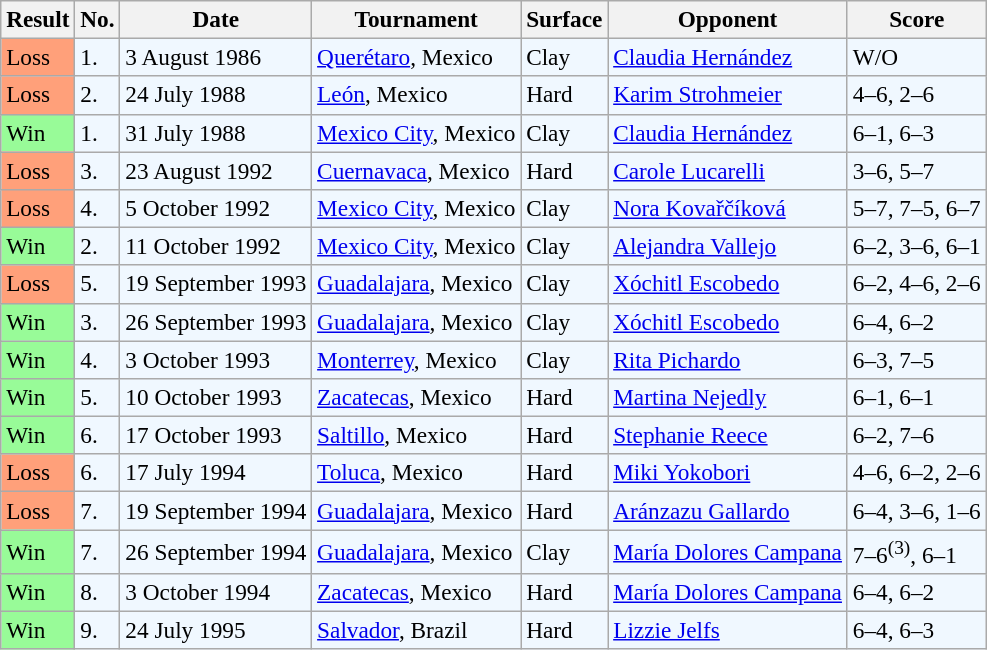<table class="sortable wikitable" style=font-size:97%>
<tr>
<th>Result</th>
<th>No.</th>
<th>Date</th>
<th>Tournament</th>
<th>Surface</th>
<th>Opponent</th>
<th>Score</th>
</tr>
<tr style="background:#f0f8ff;">
<td style="background:#ffa07a;">Loss</td>
<td>1.</td>
<td>3 August 1986</td>
<td><a href='#'>Querétaro</a>, Mexico</td>
<td>Clay</td>
<td> <a href='#'>Claudia Hernández</a></td>
<td>W/O</td>
</tr>
<tr style="background:#f0f8ff;">
<td style="background:#ffa07a;">Loss</td>
<td>2.</td>
<td>24 July 1988</td>
<td><a href='#'>León</a>, Mexico</td>
<td>Hard</td>
<td> <a href='#'>Karim Strohmeier</a></td>
<td>4–6, 2–6</td>
</tr>
<tr style="background:#f0f8ff;">
<td style="background:#98fb98;">Win</td>
<td>1.</td>
<td>31 July 1988</td>
<td><a href='#'>Mexico City</a>, Mexico</td>
<td>Clay</td>
<td> <a href='#'>Claudia Hernández</a></td>
<td>6–1, 6–3</td>
</tr>
<tr style="background:#f0f8ff;">
<td style="background:#ffa07a;">Loss</td>
<td>3.</td>
<td>23 August 1992</td>
<td><a href='#'>Cuernavaca</a>, Mexico</td>
<td>Hard</td>
<td> <a href='#'>Carole Lucarelli</a></td>
<td>3–6, 5–7</td>
</tr>
<tr style="background:#f0f8ff;">
<td style="background:#ffa07a;">Loss</td>
<td>4.</td>
<td>5 October 1992</td>
<td><a href='#'>Mexico City</a>, Mexico</td>
<td>Clay</td>
<td> <a href='#'>Nora Kovařčíková</a></td>
<td>5–7, 7–5, 6–7</td>
</tr>
<tr style="background:#f0f8ff;">
<td style="background:#98fb98;">Win</td>
<td>2.</td>
<td>11 October 1992</td>
<td><a href='#'>Mexico City</a>, Mexico</td>
<td>Clay</td>
<td> <a href='#'>Alejandra Vallejo</a></td>
<td>6–2, 3–6, 6–1</td>
</tr>
<tr bgcolor="#f0f8ff">
<td style="background:#ffa07a;">Loss</td>
<td>5.</td>
<td>19 September 1993</td>
<td><a href='#'>Guadalajara</a>, Mexico</td>
<td>Clay</td>
<td> <a href='#'>Xóchitl Escobedo</a></td>
<td>6–2, 4–6, 2–6</td>
</tr>
<tr bgcolor="#f0f8ff">
<td style="background:#98fb98;">Win</td>
<td>3.</td>
<td>26 September 1993</td>
<td><a href='#'>Guadalajara</a>, Mexico</td>
<td>Clay</td>
<td> <a href='#'>Xóchitl Escobedo</a></td>
<td>6–4, 6–2</td>
</tr>
<tr style="background:#f0f8ff;">
<td style="background:#98fb98;">Win</td>
<td>4.</td>
<td>3 October 1993</td>
<td><a href='#'>Monterrey</a>, Mexico</td>
<td>Clay</td>
<td> <a href='#'>Rita Pichardo</a></td>
<td>6–3, 7–5</td>
</tr>
<tr style="background:#f0f8ff;">
<td style="background:#98fb98;">Win</td>
<td>5.</td>
<td>10 October 1993</td>
<td><a href='#'>Zacatecas</a>, Mexico</td>
<td>Hard</td>
<td> <a href='#'>Martina Nejedly</a></td>
<td>6–1, 6–1</td>
</tr>
<tr style="background:#f0f8ff;">
<td style="background:#98fb98;">Win</td>
<td>6.</td>
<td>17 October 1993</td>
<td><a href='#'>Saltillo</a>, Mexico</td>
<td>Hard</td>
<td> <a href='#'>Stephanie Reece</a></td>
<td>6–2, 7–6</td>
</tr>
<tr bgcolor="#f0f8ff">
<td style="background:#ffa07a;">Loss</td>
<td>6.</td>
<td>17 July 1994</td>
<td><a href='#'>Toluca</a>, Mexico</td>
<td>Hard</td>
<td> <a href='#'>Miki Yokobori</a></td>
<td>4–6, 6–2, 2–6</td>
</tr>
<tr bgcolor="#f0f8ff">
<td style="background:#ffa07a;">Loss</td>
<td>7.</td>
<td>19 September 1994</td>
<td><a href='#'>Guadalajara</a>, Mexico</td>
<td>Hard</td>
<td> <a href='#'>Aránzazu Gallardo</a></td>
<td>6–4, 3–6, 1–6</td>
</tr>
<tr bgcolor="#f0f8ff">
<td style="background:#98fb98;">Win</td>
<td>7.</td>
<td>26 September 1994</td>
<td><a href='#'>Guadalajara</a>, Mexico</td>
<td>Clay</td>
<td> <a href='#'>María Dolores Campana</a></td>
<td>7–6<sup>(3)</sup>, 6–1</td>
</tr>
<tr bgcolor="#f0f8ff">
<td style="background:#98fb98;">Win</td>
<td>8.</td>
<td>3 October 1994</td>
<td><a href='#'>Zacatecas</a>, Mexico</td>
<td>Hard</td>
<td> <a href='#'>María Dolores Campana</a></td>
<td>6–4, 6–2</td>
</tr>
<tr bgcolor="#f0f8ff">
<td style="background:#98fb98;">Win</td>
<td>9.</td>
<td>24 July 1995</td>
<td><a href='#'>Salvador</a>, Brazil</td>
<td>Hard</td>
<td> <a href='#'>Lizzie Jelfs</a></td>
<td>6–4, 6–3</td>
</tr>
</table>
